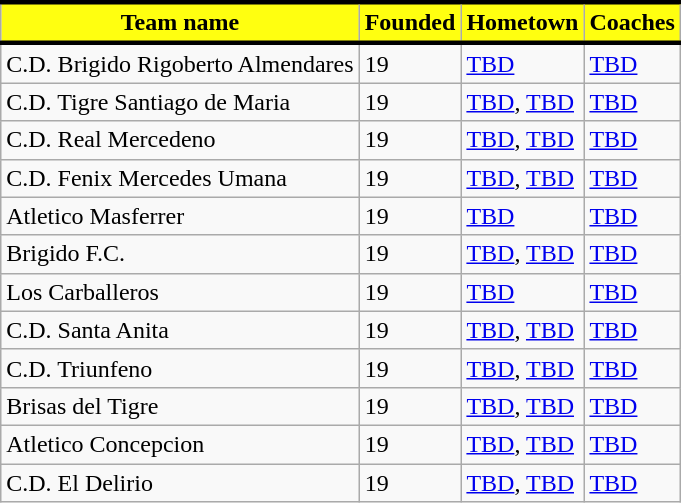<table class="wikitable">
<tr>
<th style="background:#FFFF10; color:black; border-top:black 3px solid; border-bottom:black 3px solid;">Team name</th>
<th style="background:#FFFF10; color:black; border-top:black 3px solid; border-bottom:black 3px solid;">Founded</th>
<th style="background:#FFFF10; color:black; border-top:black 3px solid; border-bottom:black 3px solid;">Hometown</th>
<th style="background:#FFFF10; color:black; border-top:black 3px solid; border-bottom:black 3px solid;">Coaches</th>
</tr>
<tr>
<td>C.D. Brigido Rigoberto Almendares</td>
<td>19</td>
<td> <a href='#'>TBD</a></td>
<td> <a href='#'>TBD</a></td>
</tr>
<tr>
<td>C.D. Tigre Santiago de Maria</td>
<td>19</td>
<td> <a href='#'>TBD</a>, <a href='#'>TBD</a></td>
<td> <a href='#'>TBD</a></td>
</tr>
<tr>
<td>C.D. Real Mercedeno</td>
<td>19</td>
<td> <a href='#'>TBD</a>, <a href='#'>TBD</a></td>
<td> <a href='#'>TBD</a></td>
</tr>
<tr>
<td>C.D. Fenix Mercedes Umana</td>
<td>19</td>
<td> <a href='#'>TBD</a>, <a href='#'>TBD</a></td>
<td> <a href='#'>TBD</a></td>
</tr>
<tr>
<td>Atletico Masferrer</td>
<td>19</td>
<td> <a href='#'>TBD</a></td>
<td> <a href='#'>TBD</a></td>
</tr>
<tr>
<td>Brigido F.C.</td>
<td>19</td>
<td> <a href='#'>TBD</a>, <a href='#'>TBD</a></td>
<td> <a href='#'>TBD</a></td>
</tr>
<tr>
<td>Los Carballeros</td>
<td>19</td>
<td> <a href='#'>TBD</a></td>
<td> <a href='#'>TBD</a></td>
</tr>
<tr>
<td>C.D. Santa Anita</td>
<td>19</td>
<td> <a href='#'>TBD</a>, <a href='#'>TBD</a></td>
<td> <a href='#'>TBD</a></td>
</tr>
<tr>
<td>C.D. Triunfeno</td>
<td>19</td>
<td> <a href='#'>TBD</a>, <a href='#'>TBD</a></td>
<td> <a href='#'>TBD</a></td>
</tr>
<tr>
<td>Brisas del Tigre</td>
<td>19</td>
<td> <a href='#'>TBD</a>, <a href='#'>TBD</a></td>
<td> <a href='#'>TBD</a></td>
</tr>
<tr>
<td>Atletico Concepcion</td>
<td>19</td>
<td> <a href='#'>TBD</a>, <a href='#'>TBD</a></td>
<td> <a href='#'>TBD</a></td>
</tr>
<tr>
<td>C.D. El Delirio</td>
<td>19</td>
<td> <a href='#'>TBD</a>, <a href='#'>TBD</a></td>
<td> <a href='#'>TBD</a></td>
</tr>
</table>
